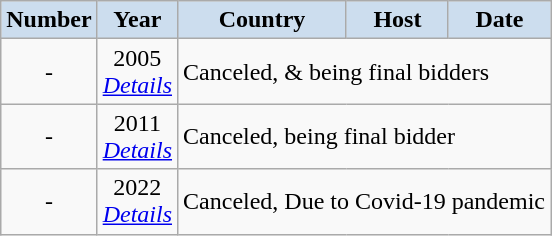<table class="wikitable">
<tr>
<th style="background:#cde;">Number</th>
<th style="background:#cde;">Year</th>
<th style="background:#cde;">Country</th>
<th style="background:#cde;">Host</th>
<th style="background:#cde;">Date</th>
</tr>
<tr>
<td align=center>-</td>
<td align=center>2005<br><em><a href='#'>Details</a></em></td>
<td colspan="3">Canceled,  &  being final bidders</td>
</tr>
<tr>
<td align=center>-</td>
<td align=center>2011<br><em><a href='#'>Details</a></em></td>
<td colspan="3">Canceled,  being final bidder</td>
</tr>
<tr>
<td align=center>-</td>
<td align=center>2022<br><em><a href='#'>Details</a></em></td>
<td colspan="3">Canceled,  Due to Covid-19 pandemic</td>
</tr>
</table>
